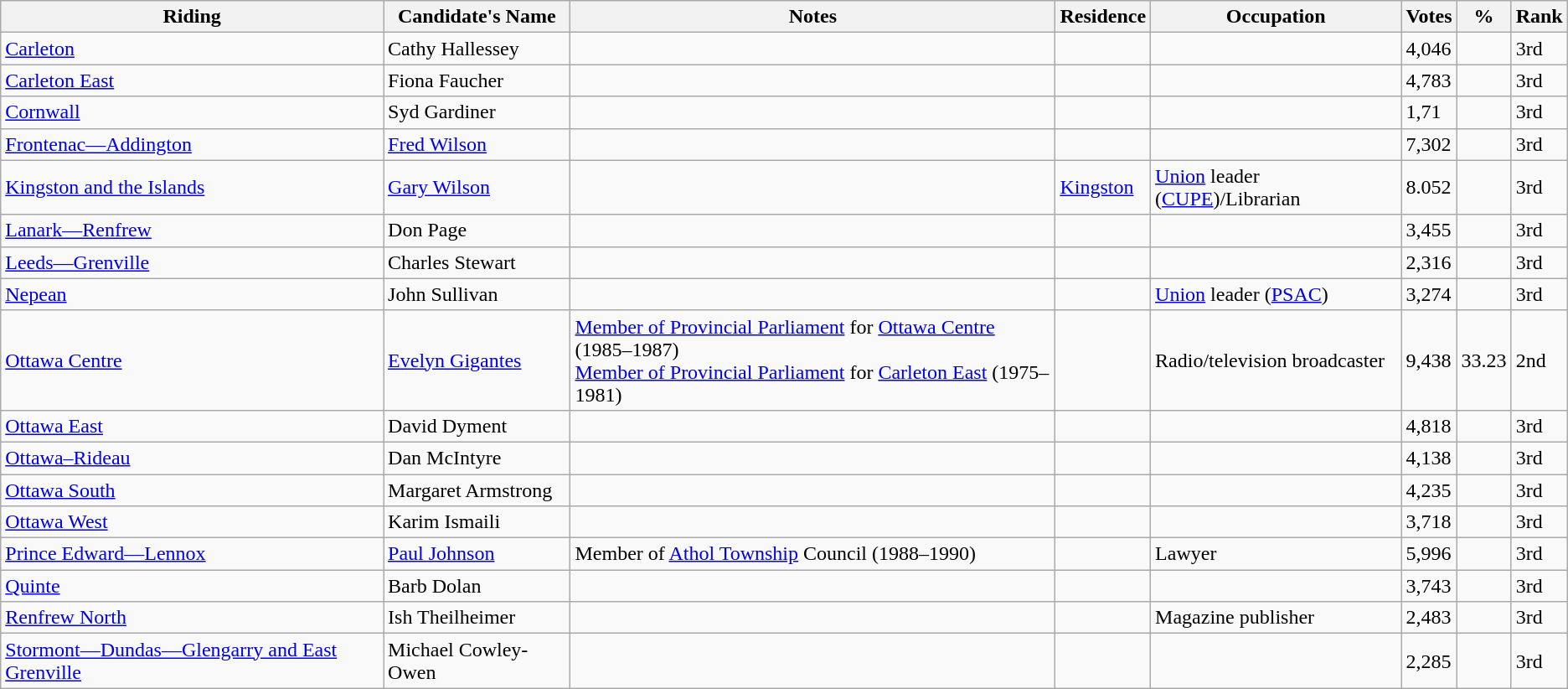<table class="wikitable sortable">
<tr>
<th>Riding<br></th>
<th>Candidate's Name</th>
<th>Notes</th>
<th>Residence</th>
<th>Occupation</th>
<th>Votes</th>
<th>%</th>
<th>Rank</th>
</tr>
<tr>
<td><a href='#'>Carleton</a></td>
<td>Cathy Hallessey</td>
<td></td>
<td></td>
<td></td>
<td>4,046</td>
<td></td>
<td>3rd</td>
</tr>
<tr>
<td><a href='#'>Carleton East</a></td>
<td>Fiona Faucher</td>
<td></td>
<td></td>
<td></td>
<td>4,783</td>
<td></td>
<td>3rd</td>
</tr>
<tr>
<td><a href='#'>Cornwall</a></td>
<td>Syd Gardiner</td>
<td></td>
<td></td>
<td></td>
<td>1,71</td>
<td></td>
<td>3rd</td>
</tr>
<tr>
<td><a href='#'>Frontenac—Addington</a></td>
<td><a href='#'>Fred Wilson</a></td>
<td></td>
<td></td>
<td></td>
<td>7,302</td>
<td></td>
<td>3rd</td>
</tr>
<tr>
<td><a href='#'>Kingston and the Islands</a></td>
<td><a href='#'>Gary Wilson</a></td>
<td></td>
<td><a href='#'>Kingston</a></td>
<td><a href='#'>Union</a> leader (<a href='#'>CUPE</a>)/Librarian</td>
<td>8.052</td>
<td></td>
<td>3rd</td>
</tr>
<tr>
<td><a href='#'>Lanark—Renfrew</a></td>
<td>Don Page</td>
<td></td>
<td></td>
<td></td>
<td>3,455</td>
<td></td>
<td>3rd</td>
</tr>
<tr>
<td><a href='#'>Leeds—Grenville</a></td>
<td>Charles Stewart</td>
<td></td>
<td></td>
<td></td>
<td>2,316</td>
<td></td>
<td>3rd</td>
</tr>
<tr>
<td><a href='#'>Nepean</a></td>
<td>John Sullivan</td>
<td></td>
<td></td>
<td><a href='#'>Union</a> leader (<a href='#'>PSAC</a>)</td>
<td>3,274</td>
<td></td>
<td>3rd</td>
</tr>
<tr>
<td><a href='#'>Ottawa Centre</a></td>
<td><a href='#'>Evelyn Gigantes</a></td>
<td><a href='#'>Member of Provincial Parliament</a> for <a href='#'>Ottawa Centre</a> (1985–1987) <br> <a href='#'>Member of Provincial Parliament</a> for <a href='#'>Carleton East</a> (1975–1981)</td>
<td></td>
<td>Radio/television broadcaster</td>
<td>9,438</td>
<td>33.23</td>
<td>2nd</td>
</tr>
<tr>
<td><a href='#'>Ottawa East</a></td>
<td>David Dyment</td>
<td></td>
<td></td>
<td></td>
<td>4,818</td>
<td></td>
<td>3rd</td>
</tr>
<tr>
<td><a href='#'>Ottawa–Rideau</a></td>
<td>Dan McIntyre</td>
<td></td>
<td></td>
<td></td>
<td>4,138</td>
<td></td>
<td>3rd</td>
</tr>
<tr>
<td><a href='#'>Ottawa South</a></td>
<td>Margaret Armstrong</td>
<td></td>
<td></td>
<td></td>
<td>4,235</td>
<td></td>
<td>3rd</td>
</tr>
<tr>
<td><a href='#'>Ottawa West</a></td>
<td>Karim Ismaili</td>
<td></td>
<td></td>
<td></td>
<td>3,718</td>
<td></td>
<td>3rd</td>
</tr>
<tr>
<td><a href='#'>Prince Edward—Lennox</a></td>
<td><a href='#'>Paul Johnson</a></td>
<td>Member of <a href='#'>Athol Township</a> Council (1988–1990)</td>
<td></td>
<td>Lawyer</td>
<td>5,996</td>
<td></td>
<td>3rd</td>
</tr>
<tr>
<td><a href='#'>Quinte</a></td>
<td>Barb Dolan</td>
<td></td>
<td></td>
<td></td>
<td>3,743</td>
<td></td>
<td>3rd</td>
</tr>
<tr>
<td><a href='#'>Renfrew North</a></td>
<td>Ish Theilheimer</td>
<td></td>
<td></td>
<td>Magazine publisher</td>
<td>2,483</td>
<td></td>
<td>3rd</td>
</tr>
<tr>
<td><a href='#'>Stormont—Dundas—Glengarry and East Grenville</a></td>
<td>Michael Cowley-Owen</td>
<td></td>
<td></td>
<td></td>
<td>2,285</td>
<td></td>
<td>3rd</td>
</tr>
</table>
